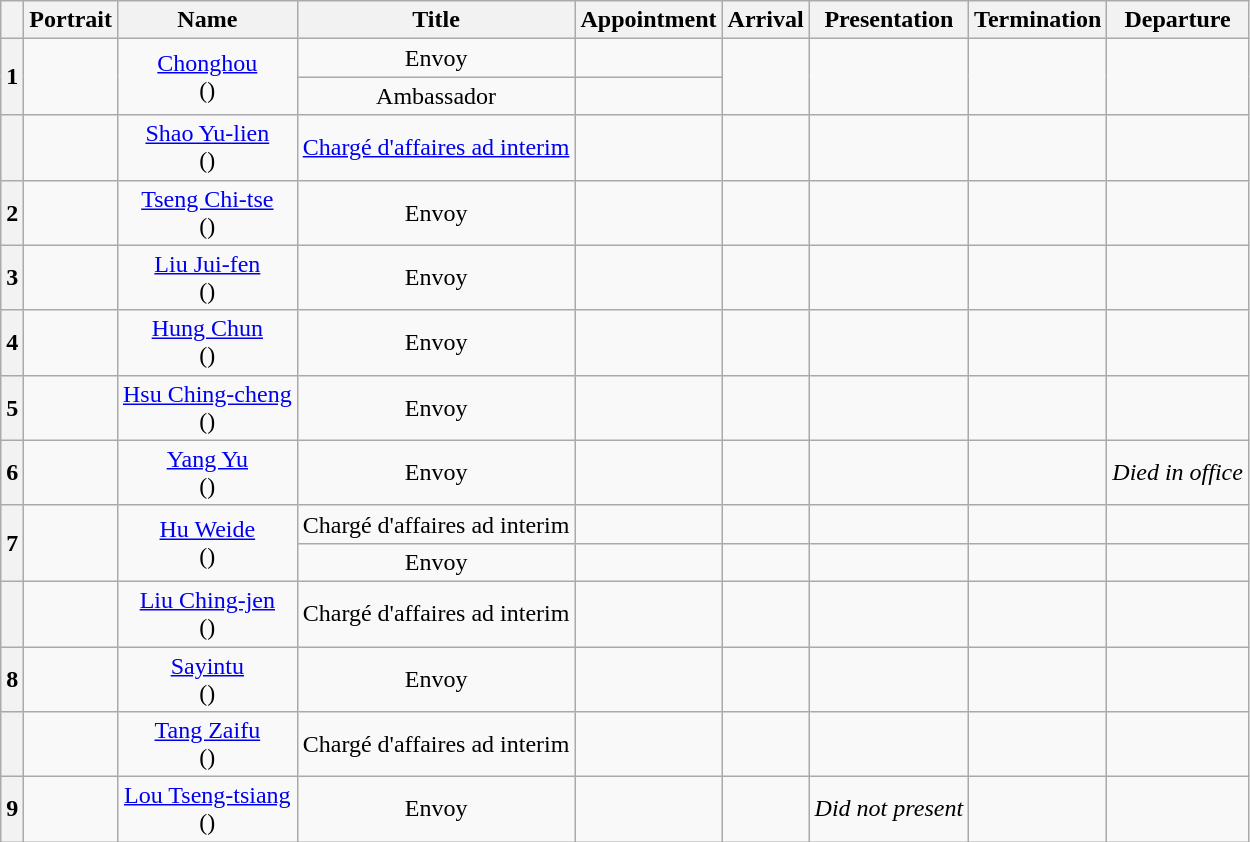<table class="wikitable sortable" style="text-align:center;">
<tr>
<th></th>
<th class="unsortable">Portrait</th>
<th>Name</th>
<th>Title</th>
<th>Appointment</th>
<th>Arrival</th>
<th>Presentation</th>
<th>Termination</th>
<th>Departure</th>
</tr>
<tr>
<th scope=row rowspan=2>1</th>
<td rowspan=2></td>
<td rowspan=2><a href='#'>Chonghou</a><br>()</td>
<td>Envoy</td>
<td></td>
<td rowspan=2></td>
<td rowspan=2></td>
<td rowspan=2></td>
<td rowspan=2></td>
</tr>
<tr>
<td>Ambassador</td>
<td></td>
</tr>
<tr>
<th scope=row></th>
<td></td>
<td><a href='#'>Shao Yu-lien</a><br>()</td>
<td><a href='#'>Chargé d'affaires ad interim</a></td>
<td></td>
<td></td>
<td></td>
<td></td>
<td></td>
</tr>
<tr>
<th scope=row>2</th>
<td></td>
<td><a href='#'>Tseng Chi-tse</a><br>()</td>
<td>Envoy</td>
<td></td>
<td></td>
<td></td>
<td></td>
<td></td>
</tr>
<tr>
<th scope=row>3</th>
<td></td>
<td><a href='#'>Liu Jui-fen</a><br>()</td>
<td>Envoy</td>
<td></td>
<td></td>
<td></td>
<td></td>
<td></td>
</tr>
<tr>
<th scope=row>4</th>
<td></td>
<td><a href='#'>Hung Chun</a><br>()</td>
<td>Envoy</td>
<td></td>
<td></td>
<td></td>
<td></td>
<td></td>
</tr>
<tr>
<th scope=row>5</th>
<td></td>
<td><a href='#'>Hsu Ching-cheng</a><br>()</td>
<td>Envoy</td>
<td></td>
<td></td>
<td></td>
<td></td>
<td></td>
</tr>
<tr>
<th scope=row>6</th>
<td></td>
<td><a href='#'>Yang Yu</a><br>()</td>
<td>Envoy</td>
<td></td>
<td></td>
<td></td>
<td></td>
<td><em>Died in office</em></td>
</tr>
<tr>
<th scope=row rowspan=2>7</th>
<td rowspan=2></td>
<td rowspan=2><a href='#'>Hu Weide</a><br>()</td>
<td>Chargé d'affaires ad interim</td>
<td></td>
<td></td>
<td></td>
<td></td>
<td></td>
</tr>
<tr>
<td>Envoy</td>
<td></td>
<td></td>
<td></td>
<td></td>
<td></td>
</tr>
<tr>
<th scope=row></th>
<td></td>
<td><a href='#'>Liu Ching-jen</a><br>()</td>
<td>Chargé d'affaires ad interim</td>
<td></td>
<td></td>
<td></td>
<td></td>
<td></td>
</tr>
<tr>
<th scope=row>8</th>
<td></td>
<td><a href='#'>Sayintu</a><br>()</td>
<td>Envoy</td>
<td></td>
<td></td>
<td></td>
<td></td>
<td></td>
</tr>
<tr>
<th scope=row></th>
<td></td>
<td><a href='#'>Tang Zaifu</a><br>()</td>
<td>Chargé d'affaires ad interim</td>
<td></td>
<td></td>
<td></td>
<td></td>
<td></td>
</tr>
<tr>
<th scope=row>9</th>
<td></td>
<td><a href='#'>Lou Tseng-tsiang</a><br>()</td>
<td>Envoy</td>
<td></td>
<td></td>
<td><em>Did not present</em></td>
<td></td>
<td></td>
</tr>
</table>
